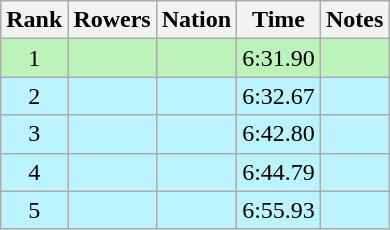<table class="wikitable sortable" style="text-align:center">
<tr>
<th>Rank</th>
<th>Rowers</th>
<th>Nation</th>
<th>Time</th>
<th>Notes</th>
</tr>
<tr bgcolor=bbf3bb>
<td>1</td>
<td align=left data-sort-value="Rienks, Nico"></td>
<td align=left></td>
<td>6:31.90</td>
<td></td>
</tr>
<tr bgcolor=bbf3ff>
<td>2</td>
<td align=left data-sort-value="Álvarez, Miguel"></td>
<td align=left></td>
<td>6:32.67</td>
<td></td>
</tr>
<tr bgcolor=bbf3ff>
<td>3</td>
<td align=left data-sort-value="Dani, Zsolt"></td>
<td align=left></td>
<td>6:42.80</td>
<td></td>
</tr>
<tr bgcolor=bbf3ff>
<td>4</td>
<td align=left data-sort-value="Lutoškin, Roman"></td>
<td align=left></td>
<td>6:44.79</td>
<td></td>
</tr>
<tr bgcolor=bbf3ff>
<td>5</td>
<td align=left data-sort-value="Arrillaga, Eduardo"></td>
<td align=left></td>
<td>6:55.93</td>
<td></td>
</tr>
</table>
